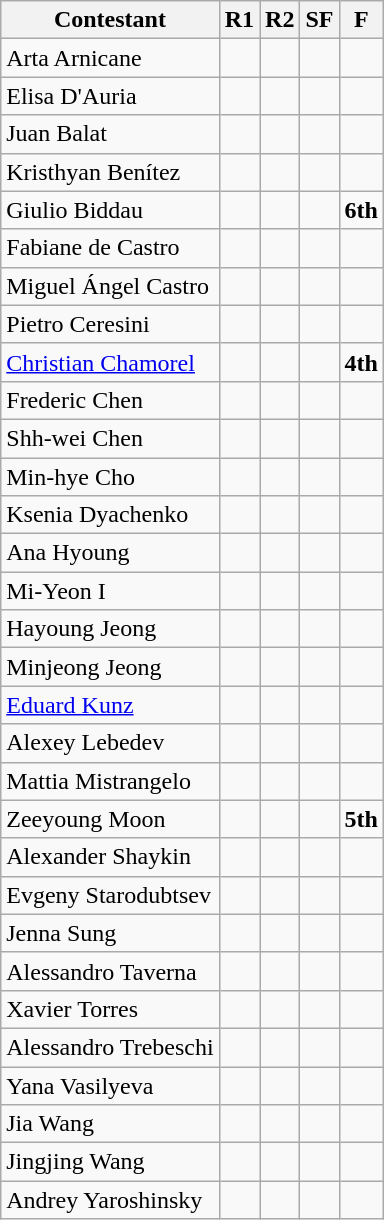<table class="wikitable">
<tr>
<th>Contestant</th>
<th>R1</th>
<th>R2</th>
<th>SF</th>
<th>F</th>
</tr>
<tr>
<td> Arta Arnicane</td>
<td></td>
<td></td>
<td></td>
<td></td>
</tr>
<tr>
<td> Elisa D'Auria</td>
<td></td>
<td></td>
<td></td>
<td></td>
</tr>
<tr>
<td> Juan Balat</td>
<td></td>
<td></td>
<td></td>
<td></td>
</tr>
<tr>
<td> Kristhyan Benítez</td>
<td></td>
<td></td>
<td></td>
<td></td>
</tr>
<tr>
<td> Giulio Biddau</td>
<td></td>
<td></td>
<td></td>
<td><strong>6th</strong></td>
</tr>
<tr>
<td> Fabiane de Castro</td>
<td></td>
<td></td>
<td></td>
<td></td>
</tr>
<tr>
<td> Miguel Ángel Castro</td>
<td></td>
<td></td>
<td></td>
<td></td>
</tr>
<tr>
<td> Pietro Ceresini</td>
<td></td>
<td></td>
<td></td>
<td></td>
</tr>
<tr>
<td> <a href='#'>Christian Chamorel</a></td>
<td></td>
<td></td>
<td></td>
<td><strong>4th</strong></td>
</tr>
<tr>
<td> Frederic Chen</td>
<td></td>
<td></td>
<td></td>
<td></td>
</tr>
<tr>
<td> Shh-wei Chen</td>
<td></td>
<td></td>
<td></td>
<td></td>
</tr>
<tr>
<td> Min-hye Cho</td>
<td></td>
<td></td>
<td></td>
<td></td>
</tr>
<tr>
<td> Ksenia Dyachenko</td>
<td></td>
<td></td>
<td></td>
<td></td>
</tr>
<tr>
<td> Ana Hyoung</td>
<td></td>
<td></td>
<td></td>
<td></td>
</tr>
<tr>
<td> Mi-Yeon I</td>
<td></td>
<td></td>
<td></td>
<td></td>
</tr>
<tr>
<td> Hayoung Jeong</td>
<td></td>
<td></td>
<td></td>
<td></td>
</tr>
<tr>
<td> Minjeong Jeong</td>
<td></td>
<td></td>
<td></td>
<td></td>
</tr>
<tr>
<td> <a href='#'>Eduard Kunz</a></td>
<td></td>
<td></td>
<td></td>
<td></td>
</tr>
<tr>
<td> Alexey Lebedev</td>
<td></td>
<td></td>
<td></td>
<td></td>
</tr>
<tr>
<td> Mattia Mistrangelo</td>
<td></td>
<td></td>
<td></td>
<td></td>
</tr>
<tr>
<td> Zeeyoung Moon</td>
<td></td>
<td></td>
<td></td>
<td><strong>5th</strong></td>
</tr>
<tr>
<td> Alexander Shaykin</td>
<td></td>
<td></td>
<td></td>
<td></td>
</tr>
<tr>
<td> Evgeny Starodubtsev</td>
<td></td>
<td></td>
<td></td>
<td></td>
</tr>
<tr>
<td> Jenna Sung</td>
<td></td>
<td></td>
<td></td>
<td></td>
</tr>
<tr>
<td> Alessandro Taverna</td>
<td></td>
<td></td>
<td></td>
<td></td>
</tr>
<tr>
<td> Xavier Torres</td>
<td></td>
<td></td>
<td></td>
<td></td>
</tr>
<tr>
<td> Alessandro Trebeschi</td>
<td></td>
<td></td>
<td></td>
<td></td>
</tr>
<tr>
<td> Yana Vasilyeva</td>
<td></td>
<td></td>
<td></td>
<td></td>
</tr>
<tr>
<td> Jia Wang</td>
<td></td>
<td></td>
<td></td>
<td></td>
</tr>
<tr>
<td> Jingjing Wang</td>
<td></td>
<td></td>
<td></td>
<td></td>
</tr>
<tr>
<td> Andrey Yaroshinsky</td>
<td></td>
<td></td>
<td></td>
<td></td>
</tr>
</table>
